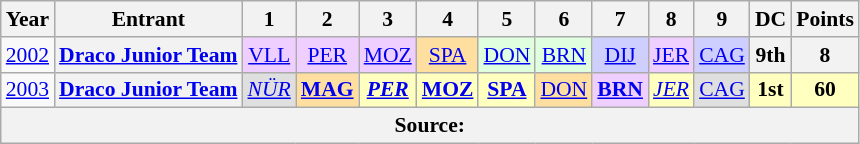<table class="wikitable" style="text-align:center; font-size:90%">
<tr>
<th>Year</th>
<th>Entrant</th>
<th>1</th>
<th>2</th>
<th>3</th>
<th>4</th>
<th>5</th>
<th>6</th>
<th>7</th>
<th>8</th>
<th>9</th>
<th>DC</th>
<th>Points</th>
</tr>
<tr>
<td><a href='#'>2002</a></td>
<th><a href='#'>Draco Junior Team</a></th>
<td style="background:#EFCFFF;"><a href='#'>VLL</a><br></td>
<td style="background:#EFCFFF;"><a href='#'>PER</a><br></td>
<td style="background:#EFCFFF;"><a href='#'>MOZ</a><br></td>
<td style="background:#FFDF9F;"><a href='#'>SPA</a><br></td>
<td style="background:#DFFFDF;"><a href='#'>DON</a><br></td>
<td style="background:#DFFFDF;"><a href='#'>BRN</a><br></td>
<td style="background:#CFCFFF;"><a href='#'>DIJ</a><br></td>
<td style="background:#EFCFFF;"><a href='#'>JER</a><br></td>
<td style="background:#CFCFFF;"><a href='#'>CAG</a><br></td>
<th>9th</th>
<th>8</th>
</tr>
<tr>
<td><a href='#'>2003</a></td>
<th><a href='#'>Draco Junior Team</a></th>
<td style="background:#DFDFDF;"><em><a href='#'>NÜR</a></em><br></td>
<td style="background:#FFDF9F;"><strong><a href='#'>MAG</a></strong><br></td>
<td style="background:#FFFFBF;"><strong><em><a href='#'>PER</a></em></strong><br></td>
<td style="background:#FFFFBF;"><strong><a href='#'>MOZ</a></strong><br></td>
<td style="background:#FFFFBF;"><strong><a href='#'>SPA</a></strong><br></td>
<td style="background:#FFDF9F;"><a href='#'>DON</a><br></td>
<td style="background:#EFCFFF;"><strong><a href='#'>BRN</a></strong><br></td>
<td style="background:#FFFFBF;"><em><a href='#'>JER</a></em><br></td>
<td style="background:#DFDFDF;"><a href='#'>CAG</a><br></td>
<th style="background:#FFFFBF;">1st</th>
<th style="background:#FFFFBF;">60</th>
</tr>
<tr>
<th colspan="13">Source:</th>
</tr>
</table>
